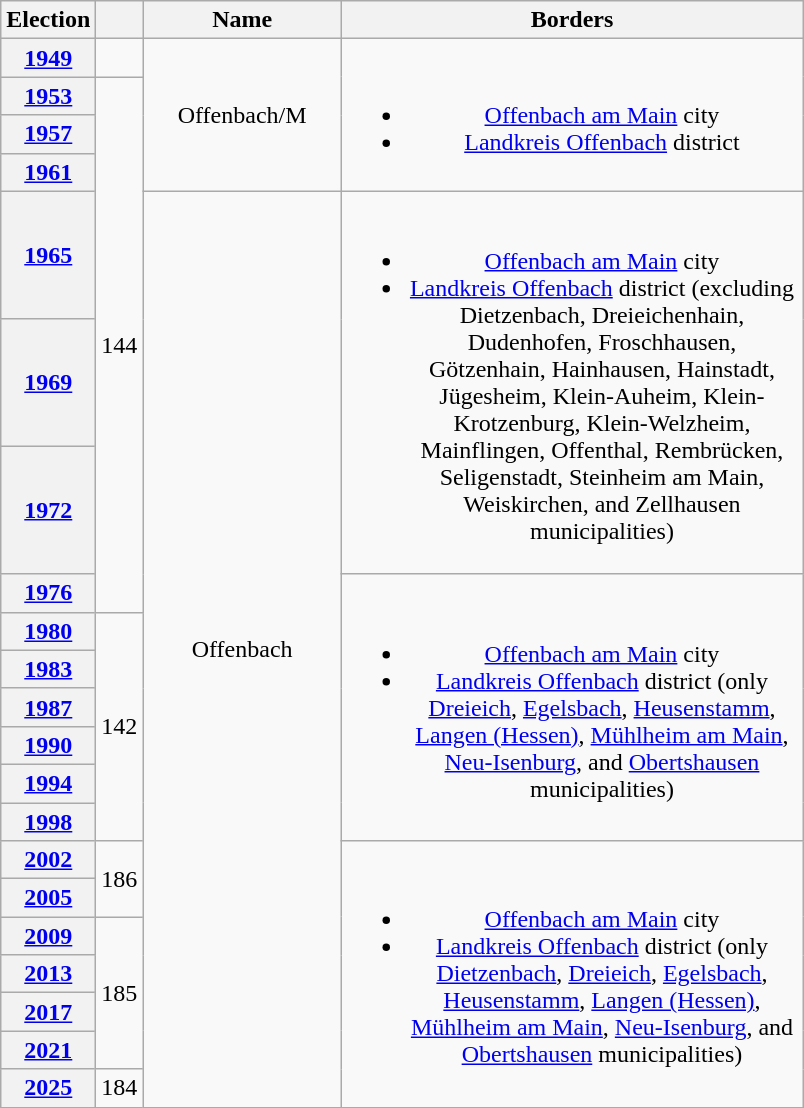<table class=wikitable style="text-align:center">
<tr>
<th>Election</th>
<th></th>
<th width=125px>Name</th>
<th width=300px>Borders</th>
</tr>
<tr>
<th><a href='#'>1949</a></th>
<td></td>
<td rowspan=4>Offenbach/M</td>
<td rowspan=4><br><ul><li><a href='#'>Offenbach am Main</a> city</li><li><a href='#'>Landkreis Offenbach</a> district</li></ul></td>
</tr>
<tr>
<th><a href='#'>1953</a></th>
<td rowspan=7>144</td>
</tr>
<tr>
<th><a href='#'>1957</a></th>
</tr>
<tr>
<th><a href='#'>1961</a></th>
</tr>
<tr>
<th><a href='#'>1965</a></th>
<td rowspan=17>Offenbach</td>
<td rowspan=3><br><ul><li><a href='#'>Offenbach am Main</a> city</li><li><a href='#'>Landkreis Offenbach</a> district (excluding Dietzenbach, Dreieichenhain, Dudenhofen, Froschhausen, Götzenhain, Hainhausen, Hainstadt, Jügesheim, Klein-Auheim, Klein-Krotzenburg, Klein-Welzheim, Mainflingen, Offenthal, Rembrücken, Seligenstadt, Steinheim am Main, Weiskirchen, and Zellhausen municipalities)</li></ul></td>
</tr>
<tr>
<th><a href='#'>1969</a></th>
</tr>
<tr>
<th><a href='#'>1972</a></th>
</tr>
<tr>
<th><a href='#'>1976</a></th>
<td rowspan=7><br><ul><li><a href='#'>Offenbach am Main</a> city</li><li><a href='#'>Landkreis Offenbach</a> district (only <a href='#'>Dreieich</a>, <a href='#'>Egelsbach</a>, <a href='#'>Heusenstamm</a>, <a href='#'>Langen (Hessen)</a>, <a href='#'>Mühlheim am Main</a>, <a href='#'>Neu-Isenburg</a>, and <a href='#'>Obertshausen</a> municipalities)</li></ul></td>
</tr>
<tr>
<th><a href='#'>1980</a></th>
<td rowspan=6>142</td>
</tr>
<tr>
<th><a href='#'>1983</a></th>
</tr>
<tr>
<th><a href='#'>1987</a></th>
</tr>
<tr>
<th><a href='#'>1990</a></th>
</tr>
<tr>
<th><a href='#'>1994</a></th>
</tr>
<tr>
<th><a href='#'>1998</a></th>
</tr>
<tr>
<th><a href='#'>2002</a></th>
<td rowspan=2>186</td>
<td rowspan=7><br><ul><li><a href='#'>Offenbach am Main</a> city</li><li><a href='#'>Landkreis Offenbach</a> district (only <a href='#'>Dietzenbach</a>, <a href='#'>Dreieich</a>, <a href='#'>Egelsbach</a>, <a href='#'>Heusenstamm</a>, <a href='#'>Langen (Hessen)</a>, <a href='#'>Mühlheim am Main</a>, <a href='#'>Neu-Isenburg</a>, and <a href='#'>Obertshausen</a> municipalities)</li></ul></td>
</tr>
<tr>
<th><a href='#'>2005</a></th>
</tr>
<tr>
<th><a href='#'>2009</a></th>
<td rowspan=4>185</td>
</tr>
<tr>
<th><a href='#'>2013</a></th>
</tr>
<tr>
<th><a href='#'>2017</a></th>
</tr>
<tr>
<th><a href='#'>2021</a></th>
</tr>
<tr>
<th><a href='#'>2025</a></th>
<td>184</td>
</tr>
</table>
